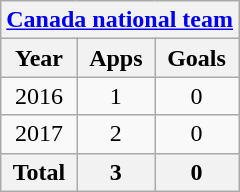<table class="wikitable" style="text-align:center">
<tr>
<th colspan="3"><a href='#'>Canada national team</a></th>
</tr>
<tr>
<th>Year</th>
<th>Apps</th>
<th>Goals</th>
</tr>
<tr>
<td>2016</td>
<td>1</td>
<td>0</td>
</tr>
<tr>
<td>2017</td>
<td>2</td>
<td>0</td>
</tr>
<tr>
<th>Total</th>
<th>3</th>
<th>0</th>
</tr>
</table>
